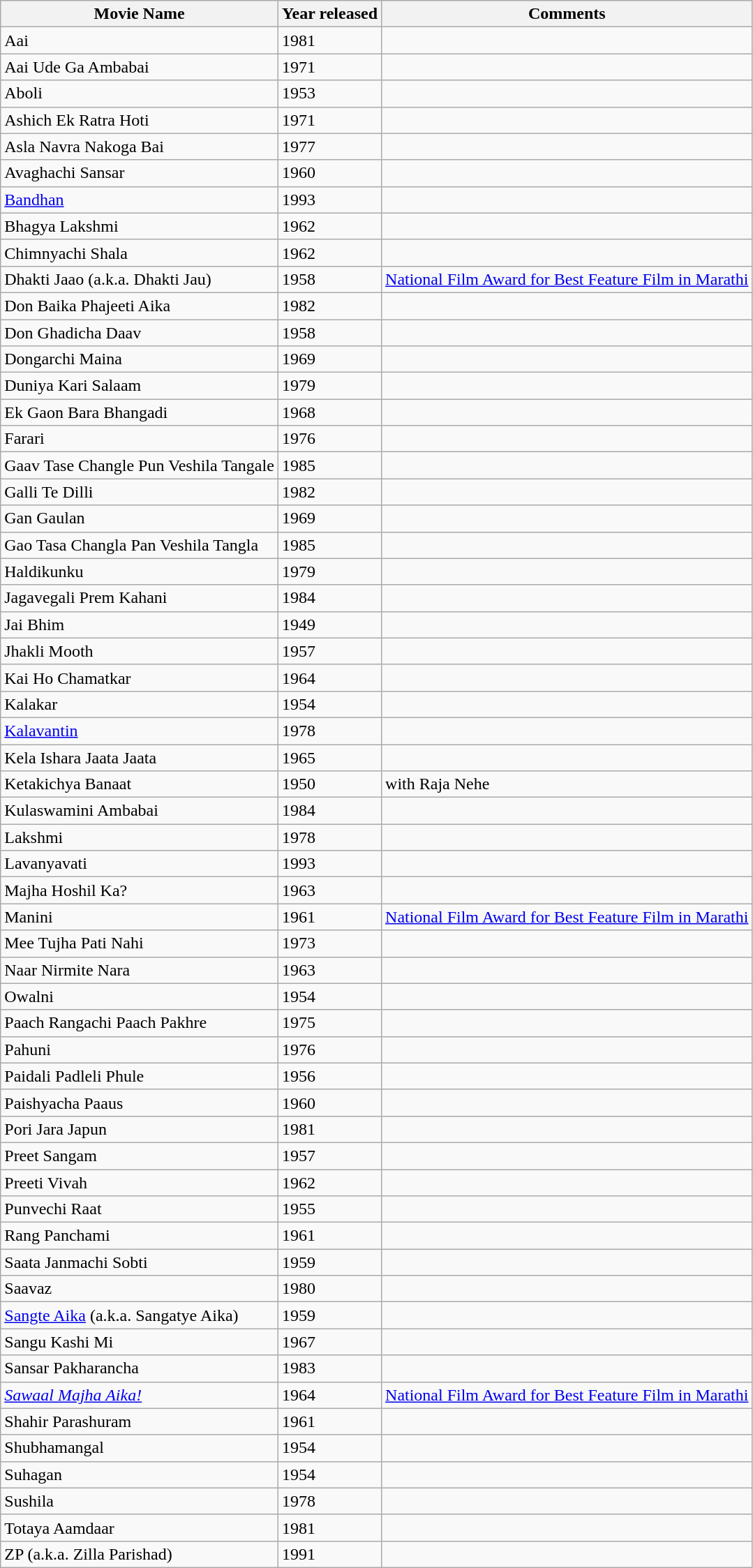<table class="wikitable sortable" border="1">
<tr>
<th>Movie Name</th>
<th>Year released</th>
<th>Comments</th>
</tr>
<tr>
<td>Aai</td>
<td>1981</td>
<td></td>
</tr>
<tr>
<td>Aai Ude Ga Ambabai</td>
<td>1971</td>
<td></td>
</tr>
<tr>
<td>Aboli</td>
<td>1953</td>
<td></td>
</tr>
<tr>
<td>Ashich Ek Ratra Hoti</td>
<td>1971</td>
<td></td>
</tr>
<tr>
<td>Asla Navra Nakoga Bai</td>
<td>1977</td>
<td></td>
</tr>
<tr>
<td>Avaghachi Sansar</td>
<td>1960</td>
<td></td>
</tr>
<tr>
<td><a href='#'>Bandhan</a></td>
<td>1993</td>
<td></td>
</tr>
<tr>
<td>Bhagya Lakshmi</td>
<td>1962</td>
<td></td>
</tr>
<tr>
<td>Chimnyachi Shala</td>
<td>1962</td>
<td></td>
</tr>
<tr>
<td>Dhakti Jaao (a.k.a. Dhakti Jau)</td>
<td>1958</td>
<td><a href='#'>National Film Award for Best Feature Film in Marathi</a></td>
</tr>
<tr>
<td>Don Baika Phajeeti Aika</td>
<td>1982</td>
<td></td>
</tr>
<tr>
<td>Don Ghadicha Daav</td>
<td>1958</td>
<td></td>
</tr>
<tr>
<td>Dongarchi Maina</td>
<td>1969</td>
<td></td>
</tr>
<tr>
<td>Duniya Kari Salaam</td>
<td>1979</td>
<td></td>
</tr>
<tr>
<td>Ek Gaon Bara Bhangadi</td>
<td>1968</td>
<td></td>
</tr>
<tr>
<td>Farari</td>
<td>1976</td>
<td></td>
</tr>
<tr>
<td>Gaav Tase Changle Pun Veshila Tangale</td>
<td>1985</td>
<td></td>
</tr>
<tr>
<td>Galli Te Dilli</td>
<td>1982</td>
<td></td>
</tr>
<tr>
<td>Gan Gaulan</td>
<td>1969</td>
<td></td>
</tr>
<tr>
<td>Gao Tasa Changla Pan Veshila Tangla</td>
<td>1985</td>
<td></td>
</tr>
<tr>
<td>Haldikunku</td>
<td>1979</td>
<td></td>
</tr>
<tr>
<td>Jagavegali Prem Kahani</td>
<td>1984</td>
<td></td>
</tr>
<tr>
<td>Jai Bhim</td>
<td>1949</td>
<td></td>
</tr>
<tr>
<td>Jhakli Mooth</td>
<td>1957</td>
<td></td>
</tr>
<tr>
<td>Kai Ho Chamatkar</td>
<td>1964</td>
<td></td>
</tr>
<tr>
<td>Kalakar</td>
<td>1954</td>
<td></td>
</tr>
<tr>
<td><a href='#'>Kalavantin</a></td>
<td>1978</td>
<td></td>
</tr>
<tr>
<td>Kela Ishara Jaata Jaata</td>
<td>1965</td>
<td></td>
</tr>
<tr>
<td>Ketakichya Banaat</td>
<td>1950</td>
<td>with Raja Nehe</td>
</tr>
<tr>
<td>Kulaswamini Ambabai</td>
<td>1984</td>
<td></td>
</tr>
<tr>
<td>Lakshmi</td>
<td>1978</td>
<td></td>
</tr>
<tr>
<td>Lavanyavati</td>
<td>1993</td>
<td></td>
</tr>
<tr>
<td>Majha Hoshil Ka?</td>
<td>1963</td>
<td></td>
</tr>
<tr>
<td>Manini</td>
<td>1961</td>
<td><a href='#'>National Film Award for Best Feature Film in Marathi</a></td>
</tr>
<tr>
<td>Mee Tujha Pati Nahi</td>
<td>1973</td>
<td></td>
</tr>
<tr>
<td>Naar Nirmite Nara</td>
<td>1963</td>
<td></td>
</tr>
<tr>
<td>Owalni</td>
<td>1954</td>
<td></td>
</tr>
<tr>
<td>Paach Rangachi Paach Pakhre</td>
<td>1975</td>
<td></td>
</tr>
<tr>
<td>Pahuni</td>
<td>1976</td>
<td></td>
</tr>
<tr>
<td>Paidali Padleli Phule</td>
<td>1956</td>
<td></td>
</tr>
<tr>
<td>Paishyacha Paaus</td>
<td>1960</td>
<td></td>
</tr>
<tr>
<td>Pori Jara Japun</td>
<td>1981</td>
<td></td>
</tr>
<tr>
<td>Preet Sangam</td>
<td>1957</td>
<td></td>
</tr>
<tr>
<td>Preeti Vivah</td>
<td>1962</td>
<td></td>
</tr>
<tr>
<td>Punvechi Raat</td>
<td>1955</td>
<td></td>
</tr>
<tr>
<td>Rang Panchami</td>
<td>1961</td>
<td></td>
</tr>
<tr>
<td>Saata Janmachi Sobti</td>
<td>1959</td>
<td></td>
</tr>
<tr>
<td>Saavaz</td>
<td>1980</td>
<td></td>
</tr>
<tr>
<td><a href='#'>Sangte Aika</a> (a.k.a. Sangatye Aika)</td>
<td>1959</td>
<td></td>
</tr>
<tr>
<td>Sangu Kashi Mi</td>
<td>1967</td>
<td></td>
</tr>
<tr>
<td>Sansar Pakharancha</td>
<td>1983</td>
<td></td>
</tr>
<tr>
<td><em><a href='#'>Sawaal Majha Aika!</a></em></td>
<td>1964</td>
<td><a href='#'>National Film Award for Best Feature Film in Marathi</a></td>
</tr>
<tr>
<td>Shahir Parashuram</td>
<td>1961</td>
<td></td>
</tr>
<tr>
<td>Shubhamangal</td>
<td>1954</td>
<td></td>
</tr>
<tr>
<td>Suhagan</td>
<td>1954</td>
<td></td>
</tr>
<tr>
<td>Sushila</td>
<td>1978</td>
<td></td>
</tr>
<tr>
<td>Totaya Aamdaar</td>
<td>1981</td>
<td></td>
</tr>
<tr>
<td>ZP (a.k.a. Zilla Parishad)</td>
<td>1991</td>
<td></td>
</tr>
</table>
